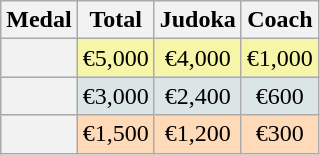<table class=wikitable style="text-align:center;">
<tr>
<th>Medal</th>
<th>Total</th>
<th>Judoka</th>
<th>Coach</th>
</tr>
<tr bgcolor=F7F6A8>
<th></th>
<td>€5,000</td>
<td>€4,000</td>
<td>€1,000</td>
</tr>
<tr bgcolor=DCE5E5>
<th></th>
<td>€3,000</td>
<td>€2,400</td>
<td>€600</td>
</tr>
<tr bgcolor=FFDAB9>
<th></th>
<td>€1,500</td>
<td>€1,200</td>
<td>€300</td>
</tr>
</table>
